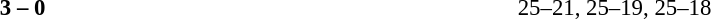<table width=100% cellspacing=1>
<tr>
<th width=20%></th>
<th width=12%></th>
<th width=20%></th>
<th width=33%></th>
<td></td>
</tr>
<tr style=font-size:95%>
<td align=right><strong></strong></td>
<td align=center><strong>3 – 0</strong></td>
<td></td>
<td>25–21, 25–19, 25–18</td>
</tr>
</table>
